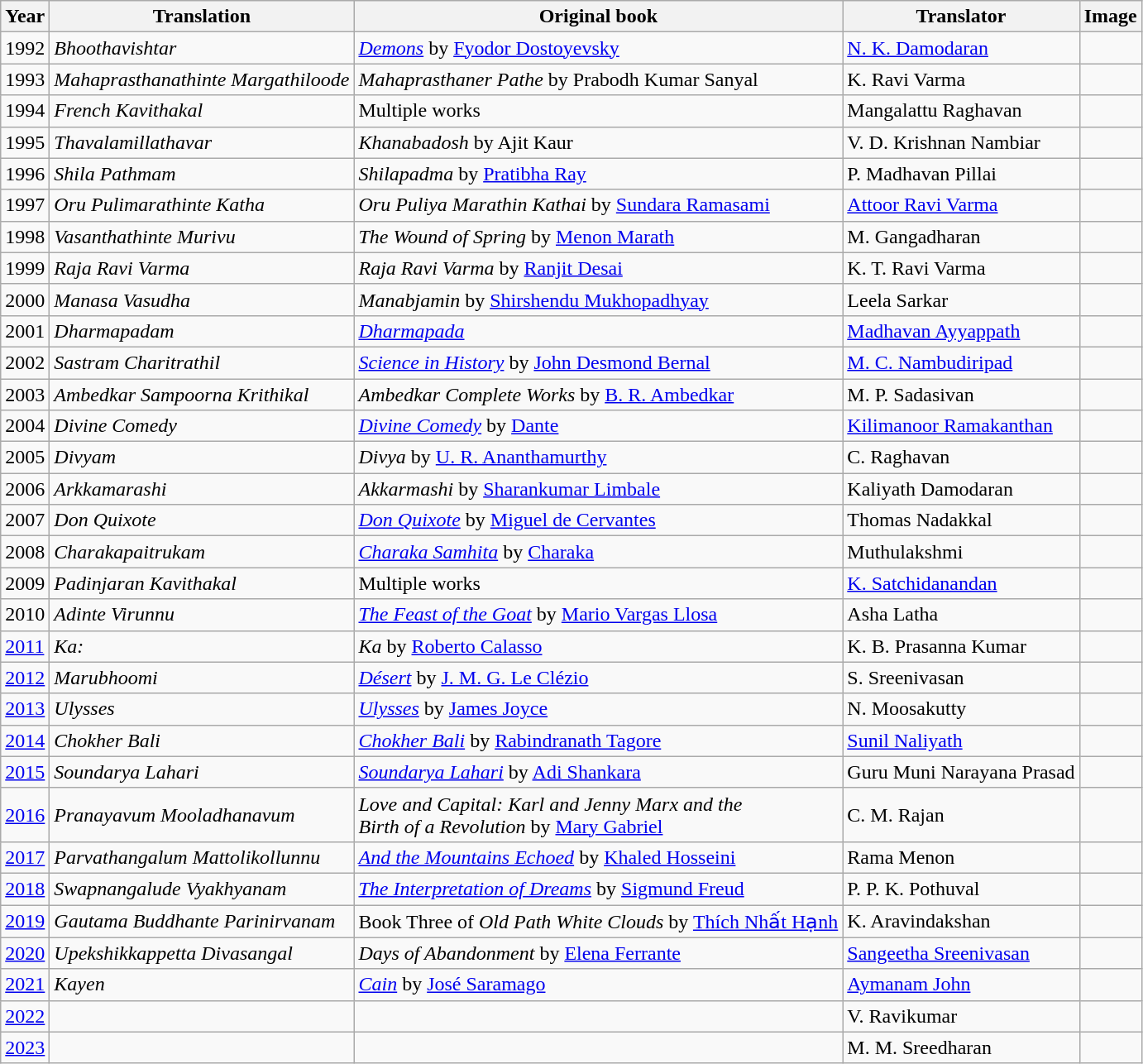<table class="wikitable sortable">
<tr>
<th>Year</th>
<th>Translation</th>
<th>Original book</th>
<th>Translator</th>
<th>Image</th>
</tr>
<tr>
<td>1992</td>
<td><em>Bhoothavishtar</em></td>
<td><em><a href='#'>Demons</a></em> by <a href='#'>Fyodor Dostoyevsky</a></td>
<td><a href='#'>N. K. Damodaran</a></td>
<td></td>
</tr>
<tr>
<td>1993</td>
<td><em>Mahaprasthanathinte Margathiloode</em></td>
<td><em>Mahaprasthaner Pathe</em> by Prabodh Kumar Sanyal</td>
<td>K. Ravi Varma</td>
<td></td>
</tr>
<tr>
<td>1994</td>
<td><em>French Kavithakal</em></td>
<td>Multiple works</td>
<td>Mangalattu Raghavan</td>
<td></td>
</tr>
<tr>
<td>1995</td>
<td><em>Thavalamillathavar</em></td>
<td><em>Khanabadosh</em> by Ajit Kaur</td>
<td>V. D. Krishnan Nambiar</td>
<td></td>
</tr>
<tr>
<td>1996</td>
<td><em>Shila Pathmam</em></td>
<td><em>Shilapadma</em> by <a href='#'>Pratibha Ray</a></td>
<td>P. Madhavan Pillai</td>
<td></td>
</tr>
<tr>
<td>1997</td>
<td><em>Oru Pulimarathinte Katha</em></td>
<td><em>Oru Puliya Marathin Kathai</em> by <a href='#'>Sundara Ramasami</a></td>
<td><a href='#'>Attoor Ravi Varma</a></td>
<td></td>
</tr>
<tr>
<td>1998</td>
<td><em>Vasanthathinte Murivu</em></td>
<td><em>The Wound of Spring</em> by <a href='#'>Menon Marath</a></td>
<td>M. Gangadharan</td>
<td></td>
</tr>
<tr>
<td>1999</td>
<td><em>Raja Ravi Varma</em></td>
<td><em>Raja Ravi Varma</em> by <a href='#'>Ranjit Desai</a></td>
<td>K. T. Ravi Varma</td>
<td></td>
</tr>
<tr>
<td>2000</td>
<td><em>Manasa Vasudha</em></td>
<td><em>Manabjamin</em> by <a href='#'>Shirshendu Mukhopadhyay</a></td>
<td>Leela Sarkar</td>
<td></td>
</tr>
<tr>
<td>2001</td>
<td><em>Dharmapadam</em></td>
<td><em><a href='#'>Dharmapada</a></em></td>
<td><a href='#'>Madhavan Ayyappath</a></td>
<td></td>
</tr>
<tr>
<td>2002</td>
<td><em>Sastram Charitrathil</em></td>
<td><em><a href='#'>Science in History</a></em> by <a href='#'>John Desmond Bernal</a></td>
<td><a href='#'>M. C. Nambudiripad</a></td>
<td></td>
</tr>
<tr>
<td>2003</td>
<td><em>Ambedkar Sampoorna Krithikal</em></td>
<td><em>Ambedkar Complete Works</em> by <a href='#'>B. R. Ambedkar</a></td>
<td>M. P. Sadasivan</td>
<td></td>
</tr>
<tr>
<td>2004</td>
<td><em>Divine Comedy</em></td>
<td><em><a href='#'>Divine Comedy</a></em> by <a href='#'>Dante</a></td>
<td><a href='#'>Kilimanoor Ramakanthan</a></td>
<td></td>
</tr>
<tr>
<td>2005</td>
<td><em>Divyam</em></td>
<td><em>Divya</em> by <a href='#'>U. R. Ananthamurthy</a></td>
<td>C. Raghavan</td>
<td></td>
</tr>
<tr>
<td>2006</td>
<td><em>Arkkamarashi</em></td>
<td><em>Akkarmashi</em> by <a href='#'>Sharankumar Limbale</a></td>
<td>Kaliyath Damodaran</td>
<td></td>
</tr>
<tr>
<td>2007</td>
<td><em>Don Quixote</em></td>
<td><em><a href='#'>Don Quixote</a></em> by <a href='#'>Miguel de Cervantes</a></td>
<td>Thomas Nadakkal</td>
<td></td>
</tr>
<tr>
<td>2008</td>
<td><em>Charakapaitrukam</em></td>
<td><em><a href='#'>Charaka Samhita</a></em> by <a href='#'>Charaka</a></td>
<td>Muthulakshmi</td>
<td></td>
</tr>
<tr>
<td>2009</td>
<td><em>Padinjaran Kavithakal</em></td>
<td>Multiple works</td>
<td><a href='#'>K. Satchidanandan</a></td>
<td></td>
</tr>
<tr>
<td>2010</td>
<td><em>Adinte Virunnu</em></td>
<td><em><a href='#'>The Feast of the Goat</a></em> by <a href='#'>Mario Vargas Llosa</a></td>
<td>Asha Latha</td>
<td></td>
</tr>
<tr>
<td><a href='#'>2011</a></td>
<td><em>Ka:</em></td>
<td><em>Ka</em> by <a href='#'>Roberto Calasso</a></td>
<td>K. B. Prasanna Kumar</td>
<td></td>
</tr>
<tr>
<td><a href='#'>2012</a></td>
<td><em>Marubhoomi</em></td>
<td><em><a href='#'>Désert</a></em> by <a href='#'>J. M. G. Le Clézio</a></td>
<td>S. Sreenivasan</td>
<td></td>
</tr>
<tr>
<td><a href='#'>2013</a></td>
<td><em>Ulysses</em></td>
<td><em><a href='#'>Ulysses</a></em> by <a href='#'>James Joyce</a></td>
<td>N. Moosakutty</td>
<td></td>
</tr>
<tr>
<td><a href='#'>2014</a></td>
<td><em>Chokher Bali</em></td>
<td><em><a href='#'>Chokher Bali</a></em> by <a href='#'>Rabindranath Tagore</a></td>
<td><a href='#'>Sunil Naliyath</a></td>
<td></td>
</tr>
<tr>
<td><a href='#'>2015</a></td>
<td><em>Soundarya Lahari</em></td>
<td><em><a href='#'>Soundarya Lahari</a></em> by <a href='#'>Adi Shankara</a></td>
<td>Guru Muni Narayana Prasad</td>
<td></td>
</tr>
<tr>
<td><a href='#'>2016</a></td>
<td><em>Pranayavum Mooladhanavum</em></td>
<td><em>Love and Capital: Karl and Jenny Marx and the<br>Birth of a Revolution</em> by <a href='#'>Mary Gabriel</a></td>
<td>C. M. Rajan</td>
<td></td>
</tr>
<tr>
<td><a href='#'>2017</a></td>
<td><em>Parvathangalum Mattolikollunnu</em></td>
<td><em><a href='#'>And the Mountains Echoed</a></em> by <a href='#'>Khaled Hosseini</a></td>
<td>Rama Menon</td>
<td></td>
</tr>
<tr>
<td><a href='#'>2018</a></td>
<td><em>Swapnangalude Vyakhyanam</em></td>
<td><em><a href='#'>The Interpretation of Dreams</a></em> by <a href='#'>Sigmund Freud</a></td>
<td>P. P. K. Pothuval</td>
<td></td>
</tr>
<tr>
<td><a href='#'>2019</a></td>
<td><em>Gautama Buddhante Parinirvanam</em></td>
<td>Book Three of <em>Old Path White Clouds</em> by <a href='#'>Thích Nhất Hạnh</a></td>
<td>K. Aravindakshan</td>
<td></td>
</tr>
<tr>
<td><a href='#'>2020</a></td>
<td><em>Upekshikkappetta Divasangal </em></td>
<td><em>Days of Abandonment</em> by <a href='#'>Elena Ferrante</a></td>
<td><a href='#'>Sangeetha Sreenivasan</a></td>
<td></td>
</tr>
<tr>
<td><a href='#'>2021</a></td>
<td><em>Kayen</em></td>
<td><em><a href='#'>Cain</a></em> by <a href='#'>José Saramago</a></td>
<td><a href='#'>Aymanam John</a></td>
<td></td>
</tr>
<tr>
<td><a href='#'>2022</a></td>
<td></td>
<td></td>
<td>V. Ravikumar</td>
<td></td>
</tr>
<tr>
<td><a href='#'>2023</a></td>
<td></td>
<td></td>
<td>M. M. Sreedharan</td>
<td></td>
</tr>
</table>
